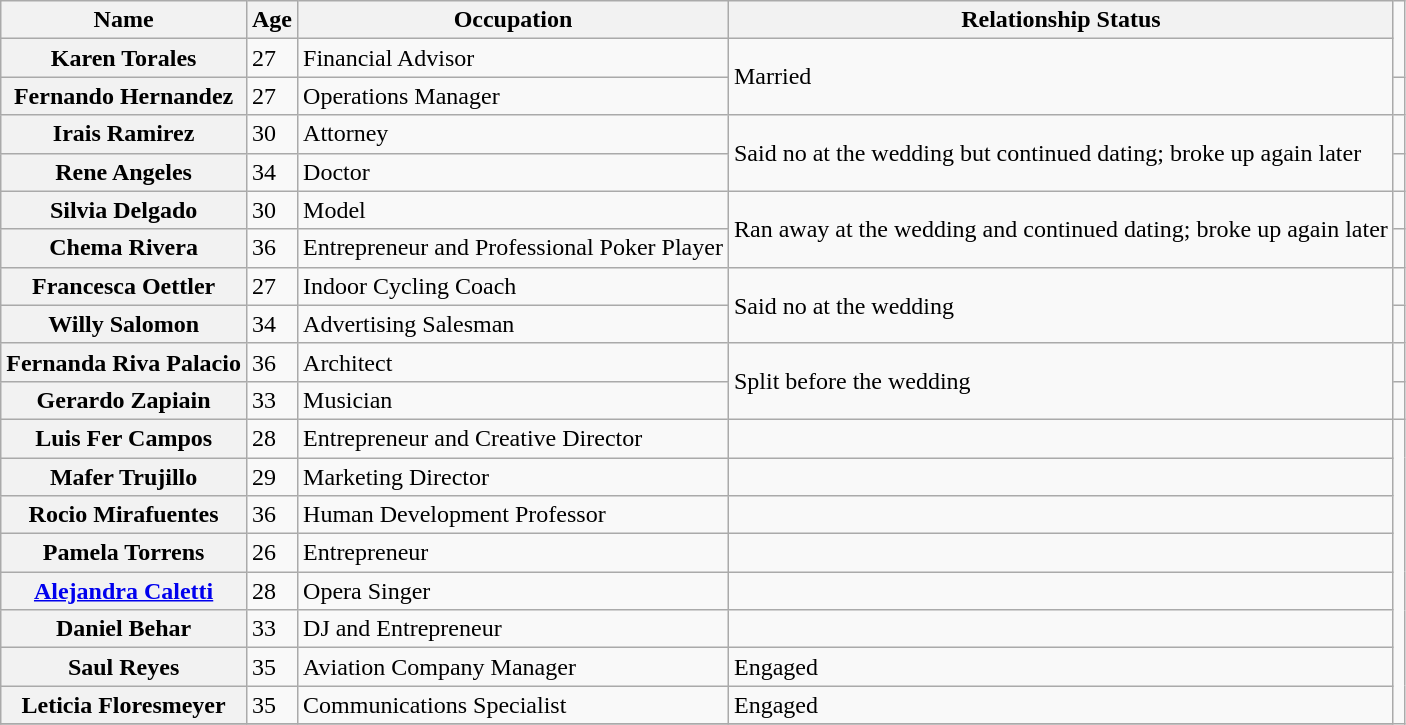<table class="wikitable sortable plainrowheaders">
<tr>
<th scope="col">Name</th>
<th scope="col">Age</th>
<th scope="col">Occupation</th>
<th scope="col">Relationship Status</th>
</tr>
<tr>
<th scope="row">Karen Torales</th>
<td>27</td>
<td>Financial Advisor</td>
<td rowspan="2">Married</td>
</tr>
<tr>
<th scope="row">Fernando Hernandez</th>
<td>27</td>
<td>Operations Manager</td>
<td></td>
</tr>
<tr>
<th scope="row">Irais Ramirez</th>
<td>30</td>
<td>Attorney</td>
<td rowspan="2">Said no at the wedding but continued dating; broke up again later</td>
</tr>
<tr>
<th scope="row">Rene Angeles</th>
<td>34</td>
<td>Doctor</td>
<td></td>
</tr>
<tr>
<th scope="row">Silvia Delgado</th>
<td>30</td>
<td>Model</td>
<td rowspan="2">Ran away at the wedding and continued dating; broke up again later</td>
</tr>
<tr>
<th scope="row">Chema Rivera</th>
<td>36</td>
<td>Entrepreneur and Professional Poker Player</td>
<td></td>
</tr>
<tr>
<th scope="row">Francesca Oettler</th>
<td>27</td>
<td>Indoor Cycling Coach</td>
<td rowspan="2">Said no at the wedding</td>
</tr>
<tr>
<th scope="row">Willy Salomon</th>
<td>34</td>
<td>Advertising Salesman</td>
<td></td>
</tr>
<tr>
<th scope="row">Fernanda Riva Palacio</th>
<td>36</td>
<td>Architect</td>
<td rowspan="2">Split before the wedding</td>
</tr>
<tr>
<th scope="row">Gerardo Zapiain</th>
<td>33</td>
<td>Musician</td>
<td></td>
</tr>
<tr>
<th scope="row">Luis Fer Campos</th>
<td>28</td>
<td>Entrepreneur and Creative Director</td>
<td></td>
</tr>
<tr>
<th scope="row">Mafer Trujillo</th>
<td>29</td>
<td>Marketing Director</td>
<td></td>
</tr>
<tr>
<th scope="row">Rocio Mirafuentes</th>
<td>36</td>
<td>Human Development Professor</td>
<td></td>
</tr>
<tr>
<th scope="row">Pamela Torrens</th>
<td>26</td>
<td>Entrepreneur</td>
<td></td>
</tr>
<tr>
<th scope="row"><a href='#'>Alejandra Caletti</a></th>
<td>28</td>
<td>Opera Singer</td>
<td></td>
</tr>
<tr>
<th scope="row">Daniel Behar</th>
<td>33</td>
<td>DJ and Entrepreneur</td>
<td></td>
</tr>
<tr>
<th scope="row">Saul Reyes</th>
<td>35</td>
<td>Aviation Company Manager</td>
<td>Engaged</td>
</tr>
<tr>
<th scope="row">Leticia Floresmeyer</th>
<td>35</td>
<td>Communications Specialist</td>
<td>Engaged</td>
</tr>
<tr>
</tr>
</table>
